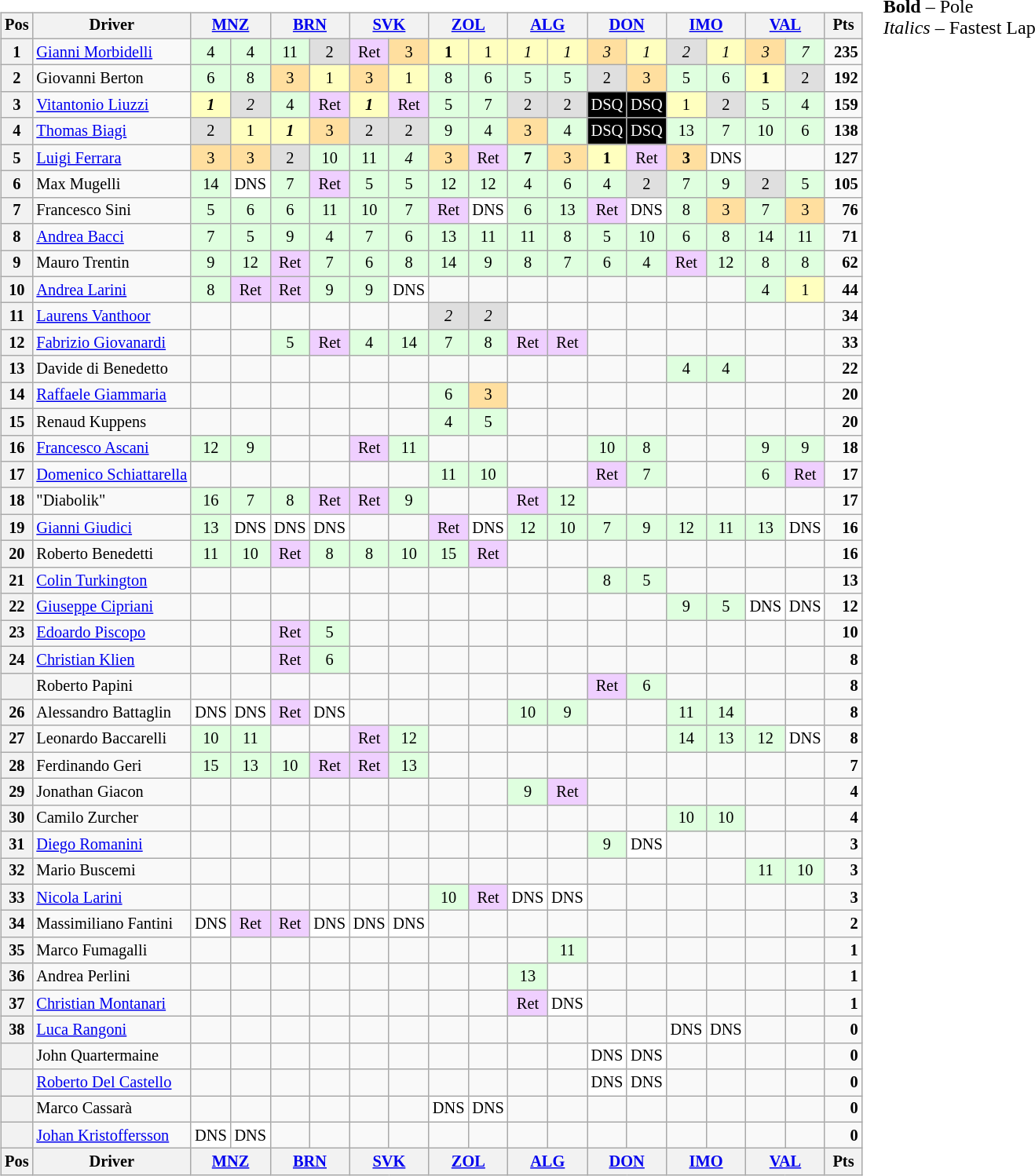<table>
<tr>
<td valign="top"><br><table align="left"| class="wikitable" style="font-size: 85%; text-align: center">
<tr valign="top">
<th valign=middle>Pos</th>
<th valign=middle>Driver</th>
<th colspan=2><a href='#'>MNZ</a><br></th>
<th colspan=2><a href='#'>BRN</a><br></th>
<th colspan=2><a href='#'>SVK</a><br></th>
<th colspan=2><a href='#'>ZOL</a><br></th>
<th colspan=2><a href='#'>ALG</a><br></th>
<th colspan=2><a href='#'>DON</a><br></th>
<th colspan=2><a href='#'>IMO</a><br></th>
<th colspan=2><a href='#'>VAL</a><br></th>
<th valign=middle> Pts </th>
</tr>
<tr>
<th>1</th>
<td align="left"> <a href='#'>Gianni Morbidelli</a></td>
<td style="background:#dfffdf;">4</td>
<td style="background:#dfffdf;">4</td>
<td style="background:#dfffdf;">11</td>
<td style="background:#dfdfdf;">2</td>
<td style="background:#efcfff;">Ret</td>
<td style="background:#ffdf9f;">3</td>
<td style="background:#ffffbf;"><strong>1</strong></td>
<td style="background:#ffffbf;">1</td>
<td style="background:#ffffbf;"><em>1</em></td>
<td style="background:#ffffbf;"><em>1</em></td>
<td style="background:#ffdf9f;"><em>3</em></td>
<td style="background:#ffffbf;"><em>1</em></td>
<td style="background:#dfdfdf;"><em>2</em></td>
<td style="background:#ffffbf;"><em>1</em></td>
<td style="background:#ffdf9f;"><em>3</em></td>
<td style="background:#dfffdf;"><em>7</em></td>
<td align="right"><strong>235</strong></td>
</tr>
<tr>
<th>2</th>
<td align="left"> Giovanni Berton</td>
<td style="background:#dfffdf;">6</td>
<td style="background:#dfffdf;">8</td>
<td style="background:#ffdf9f;">3</td>
<td style="background:#ffffbf;">1</td>
<td style="background:#ffdf9f;">3</td>
<td style="background:#ffffbf;">1</td>
<td style="background:#dfffdf;">8</td>
<td style="background:#dfffdf;">6</td>
<td style="background:#dfffdf;">5</td>
<td style="background:#dfffdf;">5</td>
<td style="background:#dfdfdf;">2</td>
<td style="background:#ffdf9f;">3</td>
<td style="background:#dfffdf;">5</td>
<td style="background:#dfffdf;">6</td>
<td style="background:#ffffbf;"><strong>1</strong></td>
<td style="background:#dfdfdf;">2</td>
<td align="right"><strong>192</strong></td>
</tr>
<tr>
<th>3</th>
<td align="left"> <a href='#'>Vitantonio Liuzzi</a></td>
<td style="background:#ffffbf;"><strong><em>1</em></strong></td>
<td style="background:#dfdfdf;"><em>2</em></td>
<td style="background:#dfffdf;">4</td>
<td style="background:#efcfff;">Ret</td>
<td style="background:#ffffbf;"><strong><em>1</em></strong></td>
<td style="background:#efcfff;">Ret</td>
<td style="background:#dfffdf;">5</td>
<td style="background:#dfffdf;">7</td>
<td style="background:#dfdfdf;">2</td>
<td style="background:#dfdfdf;">2</td>
<td style="background:#000000; color:white;">DSQ</td>
<td style="background:#000000; color:white;">DSQ</td>
<td style="background:#ffffbf;">1</td>
<td style="background:#dfdfdf;">2</td>
<td style="background:#dfffdf;">5</td>
<td style="background:#dfffdf;">4</td>
<td align="right"><strong>159</strong></td>
</tr>
<tr>
<th>4</th>
<td align="left"> <a href='#'>Thomas Biagi</a></td>
<td style="background:#dfdfdf;">2</td>
<td style="background:#ffffbf;">1</td>
<td style="background:#ffffbf;"><strong><em>1</em></strong></td>
<td style="background:#ffdf9f;">3</td>
<td style="background:#dfdfdf;">2</td>
<td style="background:#dfdfdf;">2</td>
<td style="background:#dfffdf;">9</td>
<td style="background:#dfffdf;">4</td>
<td style="background:#ffdf9f;">3</td>
<td style="background:#dfffdf;">4</td>
<td style="background:#000000; color:white;">DSQ</td>
<td style="background:#000000; color:white;">DSQ</td>
<td style="background:#dfffdf;">13</td>
<td style="background:#dfffdf;">7</td>
<td style="background:#dfffdf;">10</td>
<td style="background:#dfffdf;">6</td>
<td align="right"><strong>138</strong></td>
</tr>
<tr>
<th>5</th>
<td align="left"> <a href='#'>Luigi Ferrara</a></td>
<td style="background:#ffdf9f;">3</td>
<td style="background:#ffdf9f;">3</td>
<td style="background:#dfdfdf;">2</td>
<td style="background:#dfffdf;">10</td>
<td style="background:#dfffdf;">11</td>
<td style="background:#dfffdf;"><em>4</em></td>
<td style="background:#ffdf9f;">3</td>
<td style="background:#efcfff;">Ret</td>
<td style="background:#dfffdf;"><strong>7</strong></td>
<td style="background:#ffdf9f;">3</td>
<td style="background:#ffffbf;"><strong>1</strong></td>
<td style="background:#efcfff;">Ret</td>
<td style="background:#ffdf9f;"><strong>3</strong></td>
<td style="background:#ffffff;">DNS</td>
<td></td>
<td></td>
<td align="right"><strong>127</strong></td>
</tr>
<tr>
<th>6</th>
<td align="left"> Max Mugelli</td>
<td style="background:#dfffdf;">14</td>
<td style="background:#ffffff;">DNS</td>
<td style="background:#dfffdf;">7</td>
<td style="background:#efcfff;">Ret</td>
<td style="background:#dfffdf;">5</td>
<td style="background:#dfffdf;">5</td>
<td style="background:#dfffdf;">12</td>
<td style="background:#dfffdf;">12</td>
<td style="background:#dfffdf;">4</td>
<td style="background:#dfffdf;">6</td>
<td style="background:#dfffdf;">4</td>
<td style="background:#dfdfdf;">2</td>
<td style="background:#dfffdf;">7</td>
<td style="background:#dfffdf;">9</td>
<td style="background:#dfdfdf;">2</td>
<td style="background:#dfffdf;">5</td>
<td align="right"><strong>105</strong></td>
</tr>
<tr>
<th>7</th>
<td align="left"> Francesco Sini</td>
<td style="background:#dfffdf;">5</td>
<td style="background:#dfffdf;">6</td>
<td style="background:#dfffdf;">6</td>
<td style="background:#dfffdf;">11</td>
<td style="background:#dfffdf;">10</td>
<td style="background:#dfffdf;">7</td>
<td style="background:#efcfff;">Ret</td>
<td style="background:#ffffff;">DNS</td>
<td style="background:#dfffdf;">6</td>
<td style="background:#dfffdf;">13</td>
<td style="background:#efcfff;">Ret</td>
<td style="background:#ffffff;">DNS</td>
<td style="background:#dfffdf;">8</td>
<td style="background:#ffdf9f;">3</td>
<td style="background:#dfffdf;">7</td>
<td style="background:#ffdf9f;">3</td>
<td align="right"><strong>76</strong></td>
</tr>
<tr>
<th>8</th>
<td align="left"> <a href='#'>Andrea Bacci</a></td>
<td style="background:#dfffdf;">7</td>
<td style="background:#dfffdf;">5</td>
<td style="background:#dfffdf;">9</td>
<td style="background:#dfffdf;">4</td>
<td style="background:#dfffdf;">7</td>
<td style="background:#dfffdf;">6</td>
<td style="background:#dfffdf;">13</td>
<td style="background:#dfffdf;">11</td>
<td style="background:#dfffdf;">11</td>
<td style="background:#dfffdf;">8</td>
<td style="background:#dfffdf;">5</td>
<td style="background:#dfffdf;">10</td>
<td style="background:#dfffdf;">6</td>
<td style="background:#dfffdf;">8</td>
<td style="background:#dfffdf;">14</td>
<td style="background:#dfffdf;">11</td>
<td align="right"><strong>71</strong></td>
</tr>
<tr>
<th>9</th>
<td align="left"> Mauro Trentin</td>
<td style="background:#dfffdf;">9</td>
<td style="background:#dfffdf;">12</td>
<td style="background:#efcfff;">Ret</td>
<td style="background:#dfffdf;">7</td>
<td style="background:#dfffdf;">6</td>
<td style="background:#dfffdf;">8</td>
<td style="background:#dfffdf;">14</td>
<td style="background:#dfffdf;">9</td>
<td style="background:#dfffdf;">8</td>
<td style="background:#dfffdf;">7</td>
<td style="background:#dfffdf;">6</td>
<td style="background:#dfffdf;">4</td>
<td style="background:#efcfff;">Ret</td>
<td style="background:#dfffdf;">12</td>
<td style="background:#dfffdf;">8</td>
<td style="background:#dfffdf;">8</td>
<td align="right"><strong>62</strong></td>
</tr>
<tr>
<th>10</th>
<td align="left"> <a href='#'>Andrea Larini</a></td>
<td style="background:#dfffdf;">8</td>
<td style="background:#efcfff;">Ret</td>
<td style="background:#efcfff;">Ret</td>
<td style="background:#dfffdf;">9</td>
<td style="background:#dfffdf;">9</td>
<td style="background:#ffffff;">DNS</td>
<td></td>
<td></td>
<td></td>
<td></td>
<td></td>
<td></td>
<td></td>
<td></td>
<td style="background:#dfffdf;">4</td>
<td style="background:#ffffbf;">1</td>
<td align="right"><strong>44</strong></td>
</tr>
<tr>
<th>11</th>
<td align="left"> <a href='#'>Laurens Vanthoor</a></td>
<td></td>
<td></td>
<td></td>
<td></td>
<td></td>
<td></td>
<td style="background:#dfdfdf;"><em>2</em></td>
<td style="background:#dfdfdf;"><em>2</em></td>
<td></td>
<td></td>
<td></td>
<td></td>
<td></td>
<td></td>
<td></td>
<td></td>
<td align="right"><strong>34</strong></td>
</tr>
<tr>
<th>12</th>
<td align="left"> <a href='#'>Fabrizio Giovanardi</a></td>
<td></td>
<td></td>
<td style="background:#dfffdf;">5</td>
<td style="background:#efcfff;">Ret</td>
<td style="background:#dfffdf;">4</td>
<td style="background:#dfffdf;">14</td>
<td style="background:#dfffdf;">7</td>
<td style="background:#dfffdf;">8</td>
<td style="background:#efcfff;">Ret</td>
<td style="background:#efcfff;">Ret</td>
<td></td>
<td></td>
<td></td>
<td></td>
<td></td>
<td></td>
<td align="right"><strong>33</strong></td>
</tr>
<tr>
<th>13</th>
<td align="left"> Davide di Benedetto</td>
<td></td>
<td></td>
<td></td>
<td></td>
<td></td>
<td></td>
<td></td>
<td></td>
<td></td>
<td></td>
<td></td>
<td></td>
<td style="background:#dfffdf;">4</td>
<td style="background:#dfffdf;">4</td>
<td></td>
<td></td>
<td align="right"><strong>22</strong></td>
</tr>
<tr>
<th>14</th>
<td align="left"> <a href='#'>Raffaele Giammaria</a></td>
<td></td>
<td></td>
<td></td>
<td></td>
<td></td>
<td></td>
<td style="background:#dfffdf;">6</td>
<td style="background:#ffdf9f;">3</td>
<td></td>
<td></td>
<td></td>
<td></td>
<td></td>
<td></td>
<td></td>
<td></td>
<td align="right"><strong>20</strong></td>
</tr>
<tr>
<th>15</th>
<td align="left"> Renaud Kuppens</td>
<td></td>
<td></td>
<td></td>
<td></td>
<td></td>
<td></td>
<td style="background:#dfffdf;">4</td>
<td style="background:#dfffdf;">5</td>
<td></td>
<td></td>
<td></td>
<td></td>
<td></td>
<td></td>
<td></td>
<td></td>
<td align="right"><strong>20</strong></td>
</tr>
<tr>
<th>16</th>
<td align="left"> <a href='#'>Francesco Ascani</a></td>
<td style="background:#dfffdf;">12</td>
<td style="background:#dfffdf;">9</td>
<td></td>
<td></td>
<td style="background:#efcfff;">Ret</td>
<td style="background:#dfffdf;">11</td>
<td></td>
<td></td>
<td></td>
<td></td>
<td style="background:#dfffdf;">10</td>
<td style="background:#dfffdf;">8</td>
<td></td>
<td></td>
<td style="background:#dfffdf;">9</td>
<td style="background:#dfffdf;">9</td>
<td align="right"><strong>18</strong></td>
</tr>
<tr>
<th>17</th>
<td align="left" nowrap> <a href='#'>Domenico Schiattarella</a></td>
<td></td>
<td></td>
<td></td>
<td></td>
<td></td>
<td></td>
<td style="background:#dfffdf;">11</td>
<td style="background:#dfffdf;">10</td>
<td></td>
<td></td>
<td style="background:#efcfff;">Ret</td>
<td style="background:#dfffdf;">7</td>
<td></td>
<td></td>
<td style="background:#dfffdf;">6</td>
<td style="background:#efcfff;">Ret</td>
<td align="right"><strong>17</strong></td>
</tr>
<tr>
<th>18</th>
<td align="left"> "Diabolik"</td>
<td style="background:#dfffdf;">16</td>
<td style="background:#dfffdf;">7</td>
<td style="background:#dfffdf;">8</td>
<td style="background:#efcfff;">Ret</td>
<td style="background:#efcfff;">Ret</td>
<td style="background:#dfffdf;">9</td>
<td></td>
<td></td>
<td style="background:#efcfff;">Ret</td>
<td style="background:#dfffdf;">12</td>
<td></td>
<td></td>
<td></td>
<td></td>
<td></td>
<td></td>
<td align="right"><strong>17</strong></td>
</tr>
<tr>
<th>19</th>
<td align="left"> <a href='#'>Gianni Giudici</a></td>
<td style="background:#dfffdf;">13</td>
<td style="background:#ffffff;">DNS</td>
<td style="background:#ffffff;">DNS</td>
<td style="background:#ffffff;">DNS</td>
<td></td>
<td></td>
<td style="background:#efcfff;">Ret</td>
<td style="background:#ffffff;">DNS</td>
<td style="background:#dfffdf;">12</td>
<td style="background:#dfffdf;">10</td>
<td style="background:#dfffdf;">7</td>
<td style="background:#dfffdf;">9</td>
<td style="background:#dfffdf;">12</td>
<td style="background:#dfffdf;">11</td>
<td style="background:#dfffdf;">13</td>
<td style="background:#ffffff;">DNS</td>
<td align="right"><strong>16</strong></td>
</tr>
<tr>
<th>20</th>
<td align="left"> Roberto Benedetti</td>
<td style="background:#dfffdf;">11</td>
<td style="background:#dfffdf;">10</td>
<td style="background:#efcfff;">Ret</td>
<td style="background:#dfffdf;">8</td>
<td style="background:#dfffdf;">8</td>
<td style="background:#dfffdf;">10</td>
<td style="background:#dfffdf;">15</td>
<td style="background:#efcfff;">Ret</td>
<td></td>
<td></td>
<td></td>
<td></td>
<td></td>
<td></td>
<td></td>
<td></td>
<td align="right"><strong>16</strong></td>
</tr>
<tr>
<th>21</th>
<td align="left"> <a href='#'>Colin Turkington</a></td>
<td></td>
<td></td>
<td></td>
<td></td>
<td></td>
<td></td>
<td></td>
<td></td>
<td></td>
<td></td>
<td style="background:#dfffdf;">8</td>
<td style="background:#dfffdf;">5</td>
<td></td>
<td></td>
<td></td>
<td></td>
<td align="right"><strong>13</strong></td>
</tr>
<tr>
<th>22</th>
<td align="left"> <a href='#'>Giuseppe Cipriani</a></td>
<td></td>
<td></td>
<td></td>
<td></td>
<td></td>
<td></td>
<td></td>
<td></td>
<td></td>
<td></td>
<td></td>
<td></td>
<td style="background:#dfffdf;">9</td>
<td style="background:#dfffdf;">5</td>
<td style="background:#ffffff;">DNS</td>
<td style="background:#ffffff;">DNS</td>
<td align="right"><strong>12</strong></td>
</tr>
<tr>
<th>23</th>
<td align="left"> <a href='#'>Edoardo Piscopo</a></td>
<td></td>
<td></td>
<td style="background:#efcfff;">Ret</td>
<td style="background:#dfffdf;">5</td>
<td></td>
<td></td>
<td></td>
<td></td>
<td></td>
<td></td>
<td></td>
<td></td>
<td></td>
<td></td>
<td></td>
<td></td>
<td align="right"><strong>10</strong></td>
</tr>
<tr>
<th>24</th>
<td align="left"> <a href='#'>Christian Klien</a></td>
<td></td>
<td></td>
<td style="background:#efcfff;">Ret</td>
<td style="background:#dfffdf;">6</td>
<td></td>
<td></td>
<td></td>
<td></td>
<td></td>
<td></td>
<td></td>
<td></td>
<td></td>
<td></td>
<td></td>
<td></td>
<td align="right"><strong>8</strong></td>
</tr>
<tr>
<th></th>
<td align="left"> Roberto Papini</td>
<td></td>
<td></td>
<td></td>
<td></td>
<td></td>
<td></td>
<td></td>
<td></td>
<td></td>
<td></td>
<td style="background:#efcfff;">Ret</td>
<td style="background:#dfffdf;">6</td>
<td></td>
<td></td>
<td></td>
<td></td>
<td align="right"><strong>8</strong></td>
</tr>
<tr>
<th>26</th>
<td align="left"> Alessandro Battaglin</td>
<td style="background:#ffffff;">DNS</td>
<td style="background:#ffffff;">DNS</td>
<td style="background:#efcfff;">Ret</td>
<td style="background:#ffffff;">DNS</td>
<td></td>
<td></td>
<td></td>
<td></td>
<td style="background:#dfffdf;">10</td>
<td style="background:#dfffdf;">9</td>
<td></td>
<td></td>
<td style="background:#dfffdf;">11</td>
<td style="background:#dfffdf;">14</td>
<td></td>
<td></td>
<td align="right"><strong>8</strong></td>
</tr>
<tr>
<th>27</th>
<td align="left"> Leonardo Baccarelli</td>
<td style="background:#dfffdf;">10</td>
<td style="background:#dfffdf;">11</td>
<td></td>
<td></td>
<td style="background:#efcfff;">Ret</td>
<td style="background:#dfffdf;">12</td>
<td></td>
<td></td>
<td></td>
<td></td>
<td></td>
<td></td>
<td style="background:#dfffdf;">14</td>
<td style="background:#dfffdf;">13</td>
<td style="background:#dfffdf;">12</td>
<td style="background:#ffffff;">DNS</td>
<td align="right"><strong>8</strong></td>
</tr>
<tr>
<th>28</th>
<td align="left"> Ferdinando Geri</td>
<td style="background:#dfffdf;">15</td>
<td style="background:#dfffdf;">13</td>
<td style="background:#dfffdf;">10</td>
<td style="background:#efcfff;">Ret</td>
<td style="background:#efcfff;">Ret</td>
<td style="background:#dfffdf;">13</td>
<td></td>
<td></td>
<td></td>
<td></td>
<td></td>
<td></td>
<td></td>
<td></td>
<td></td>
<td></td>
<td align="right"><strong>7</strong></td>
</tr>
<tr>
<th>29</th>
<td align="left"> Jonathan Giacon</td>
<td></td>
<td></td>
<td></td>
<td></td>
<td></td>
<td></td>
<td></td>
<td></td>
<td style="background:#dfffdf;">9</td>
<td style="background:#efcfff;">Ret</td>
<td></td>
<td></td>
<td></td>
<td></td>
<td></td>
<td></td>
<td align="right"><strong>4</strong></td>
</tr>
<tr>
<th>30</th>
<td align="left"> Camilo Zurcher</td>
<td></td>
<td></td>
<td></td>
<td></td>
<td></td>
<td></td>
<td></td>
<td></td>
<td></td>
<td></td>
<td></td>
<td></td>
<td style="background:#dfffdf;">10</td>
<td style="background:#dfffdf;">10</td>
<td></td>
<td></td>
<td align="right"><strong>4</strong></td>
</tr>
<tr>
<th>31</th>
<td align="left"> <a href='#'>Diego Romanini</a></td>
<td></td>
<td></td>
<td></td>
<td></td>
<td></td>
<td></td>
<td></td>
<td></td>
<td></td>
<td></td>
<td style="background:#dfffdf;">9</td>
<td style="background:#ffffff;">DNS</td>
<td></td>
<td></td>
<td></td>
<td></td>
<td align="right"><strong>3</strong></td>
</tr>
<tr>
<th>32</th>
<td align="left"> Mario Buscemi</td>
<td></td>
<td></td>
<td></td>
<td></td>
<td></td>
<td></td>
<td></td>
<td></td>
<td></td>
<td></td>
<td></td>
<td></td>
<td></td>
<td></td>
<td style="background:#dfffdf;">11</td>
<td style="background:#dfffdf;">10</td>
<td align="right"><strong>3</strong></td>
</tr>
<tr>
<th>33</th>
<td align="left"> <a href='#'>Nicola Larini</a></td>
<td></td>
<td></td>
<td></td>
<td></td>
<td></td>
<td></td>
<td style="background:#dfffdf;">10</td>
<td style="background:#efcfff;">Ret</td>
<td style="background:#ffffff;">DNS</td>
<td style="background:#ffffff;">DNS</td>
<td></td>
<td></td>
<td></td>
<td></td>
<td></td>
<td></td>
<td align="right"><strong>3</strong></td>
</tr>
<tr>
<th>34</th>
<td align="left"> Massimiliano Fantini</td>
<td style="background:#ffffff;">DNS</td>
<td style="background:#efcfff;">Ret</td>
<td style="background:#efcfff;">Ret</td>
<td style="background:#ffffff;">DNS</td>
<td style="background:#ffffff;">DNS</td>
<td style="background:#ffffff;">DNS</td>
<td></td>
<td></td>
<td></td>
<td></td>
<td></td>
<td></td>
<td></td>
<td></td>
<td></td>
<td></td>
<td align="right"><strong>2</strong></td>
</tr>
<tr>
<th>35</th>
<td align="left"> Marco Fumagalli</td>
<td></td>
<td></td>
<td></td>
<td></td>
<td></td>
<td></td>
<td></td>
<td></td>
<td></td>
<td style="background:#dfffdf;">11</td>
<td></td>
<td></td>
<td></td>
<td></td>
<td></td>
<td></td>
<td align="right"><strong>1</strong></td>
</tr>
<tr>
<th>36</th>
<td align="left"> Andrea Perlini</td>
<td></td>
<td></td>
<td></td>
<td></td>
<td></td>
<td></td>
<td></td>
<td></td>
<td style="background:#dfffdf;">13</td>
<td></td>
<td></td>
<td></td>
<td></td>
<td></td>
<td></td>
<td></td>
<td align="right"><strong>1</strong></td>
</tr>
<tr>
<th>37</th>
<td align="left"> <a href='#'>Christian Montanari</a></td>
<td></td>
<td></td>
<td></td>
<td></td>
<td></td>
<td></td>
<td></td>
<td></td>
<td style="background:#efcfff;">Ret</td>
<td style="background:#ffffff;">DNS</td>
<td></td>
<td></td>
<td></td>
<td></td>
<td></td>
<td></td>
<td align="right"><strong>1</strong></td>
</tr>
<tr>
<th>38</th>
<td align="left"> <a href='#'>Luca Rangoni</a></td>
<td></td>
<td></td>
<td></td>
<td></td>
<td></td>
<td></td>
<td></td>
<td></td>
<td></td>
<td></td>
<td></td>
<td></td>
<td style="background:#ffffff;">DNS</td>
<td style="background:#ffffff;">DNS</td>
<td></td>
<td></td>
<td align="right"><strong>0</strong></td>
</tr>
<tr>
<th></th>
<td align="left"> John Quartermaine</td>
<td></td>
<td></td>
<td></td>
<td></td>
<td></td>
<td></td>
<td></td>
<td></td>
<td></td>
<td></td>
<td style="background:#ffffff;">DNS</td>
<td style="background:#ffffff;">DNS</td>
<td></td>
<td></td>
<td></td>
<td></td>
<td align="right"><strong>0</strong></td>
</tr>
<tr>
<th></th>
<td align="left"> <a href='#'>Roberto Del Castello</a></td>
<td></td>
<td></td>
<td></td>
<td></td>
<td></td>
<td></td>
<td></td>
<td></td>
<td></td>
<td></td>
<td style="background:#ffffff;">DNS</td>
<td style="background:#ffffff;">DNS</td>
<td></td>
<td></td>
<td></td>
<td></td>
<td align="right"><strong>0</strong></td>
</tr>
<tr>
<th></th>
<td align="left"> Marco Cassarà</td>
<td></td>
<td></td>
<td></td>
<td></td>
<td></td>
<td></td>
<td style="background:#ffffff;">DNS</td>
<td style="background:#ffffff;">DNS</td>
<td></td>
<td></td>
<td></td>
<td></td>
<td></td>
<td></td>
<td></td>
<td></td>
<td align="right"><strong>0</strong></td>
</tr>
<tr>
<th></th>
<td align="left"> <a href='#'>Johan Kristoffersson</a></td>
<td style="background:#ffffff;">DNS</td>
<td style="background:#ffffff;">DNS</td>
<td></td>
<td></td>
<td></td>
<td></td>
<td></td>
<td></td>
<td></td>
<td></td>
<td></td>
<td></td>
<td></td>
<td></td>
<td></td>
<td></td>
<td align="right"><strong>0</strong></td>
</tr>
<tr valign="top">
<th valign=middle>Pos</th>
<th valign=middle>Driver</th>
<th colspan=2><a href='#'>MNZ</a><br></th>
<th colspan=2><a href='#'>BRN</a><br></th>
<th colspan=2><a href='#'>SVK</a><br></th>
<th colspan=2><a href='#'>ZOL</a><br></th>
<th colspan=2><a href='#'>ALG</a><br></th>
<th colspan=2><a href='#'>DON</a><br></th>
<th colspan=2><a href='#'>IMO</a><br></th>
<th colspan=2><a href='#'>VAL</a><br></th>
<th valign=middle> Pts </th>
</tr>
</table>
</td>
<td valign="top"><br>
<span><strong>Bold</strong> – Pole<br>
<em>Italics</em> – Fastest Lap</span></td>
</tr>
</table>
